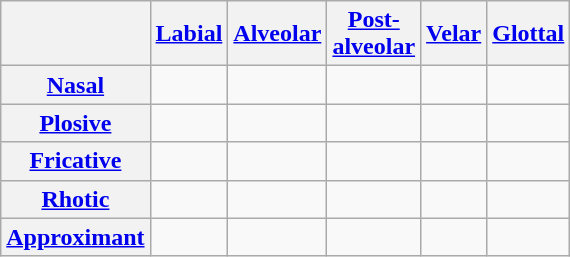<table class="wikitable" style="text-align:center;">
<tr>
<th></th>
<th><a href='#'>Labial</a></th>
<th><a href='#'>Alveolar</a></th>
<th><a href='#'>Post-<br>alveolar</a></th>
<th><a href='#'>Velar</a></th>
<th><a href='#'>Glottal</a></th>
</tr>
<tr>
<th><a href='#'>Nasal</a></th>
<td></td>
<td></td>
<td></td>
<td></td>
<td></td>
</tr>
<tr>
<th><a href='#'>Plosive</a></th>
<td></td>
<td></td>
<td></td>
<td></td>
<td></td>
</tr>
<tr>
<th><a href='#'>Fricative</a></th>
<td></td>
<td></td>
<td></td>
<td></td>
<td></td>
</tr>
<tr>
<th><a href='#'>Rhotic</a></th>
<td></td>
<td></td>
<td></td>
<td></td>
<td></td>
</tr>
<tr>
<th><a href='#'>Approximant</a></th>
<td></td>
<td></td>
<td></td>
<td></td>
<td></td>
</tr>
</table>
